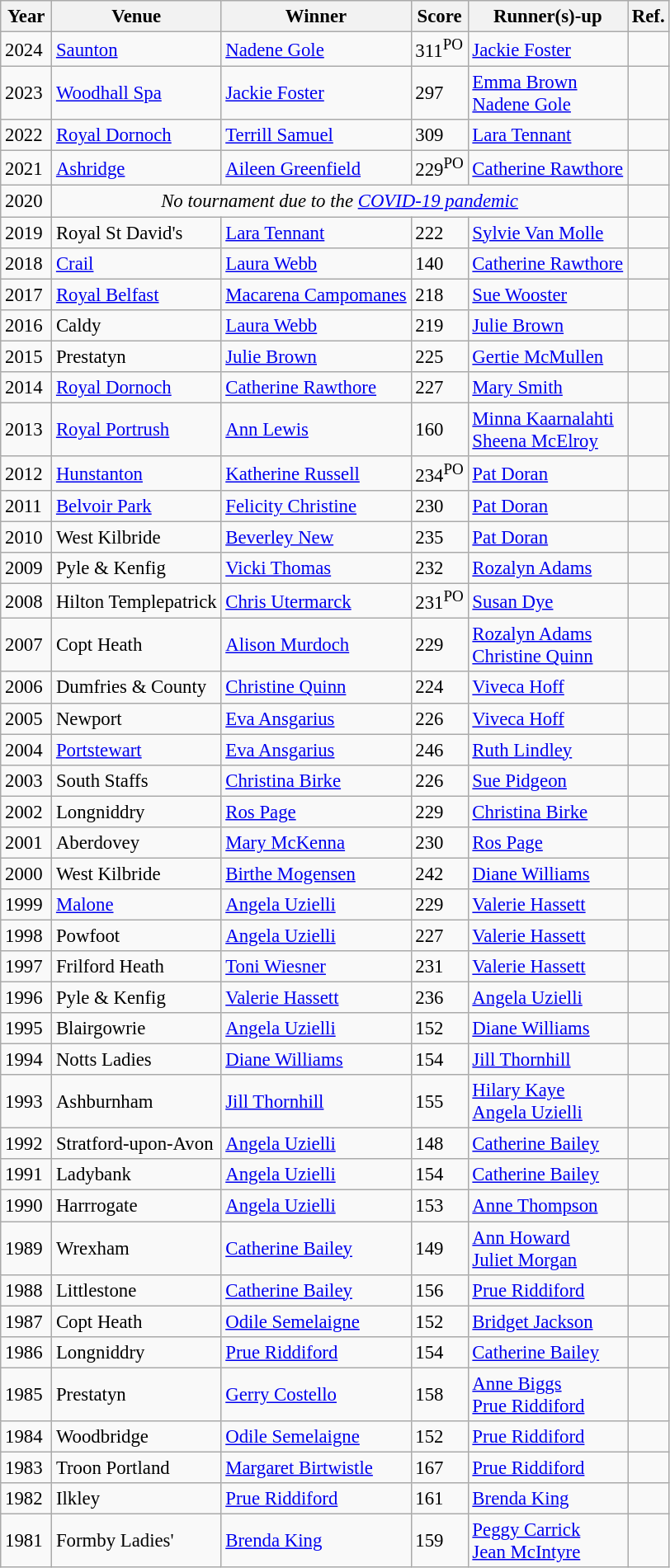<table class="wikitable sortable" style="font-size: 95%;">
<tr>
<th>Year</th>
<th>Venue</th>
<th>Winner</th>
<th>Score</th>
<th>Runner(s)-up</th>
<th>Ref.</th>
</tr>
<tr>
<td>2024</td>
<td><a href='#'>Saunton</a></td>
<td> <a href='#'>Nadene Gole</a></td>
<td>311<sup>PO</sup></td>
<td> <a href='#'>Jackie Foster</a></td>
<td></td>
</tr>
<tr>
<td>2023</td>
<td><a href='#'>Woodhall Spa</a></td>
<td> <a href='#'>Jackie Foster</a></td>
<td>297</td>
<td> <a href='#'>Emma Brown</a><br> <a href='#'>Nadene Gole</a></td>
</tr>
<tr>
<td>2022</td>
<td><a href='#'>Royal Dornoch</a></td>
<td> <a href='#'>Terrill Samuel</a></td>
<td>309</td>
<td> <a href='#'>Lara Tennant</a></td>
<td></td>
</tr>
<tr>
<td>2021</td>
<td><a href='#'>Ashridge</a></td>
<td> <a href='#'>Aileen Greenfield</a></td>
<td>229<sup>PO</sup></td>
<td> <a href='#'>Catherine Rawthore</a></td>
<td></td>
</tr>
<tr>
<td>2020</td>
<td colspan=4 align=center><em>No tournament due to the <a href='#'>COVID-19 pandemic</a></em></td>
</tr>
<tr>
<td>2019 </td>
<td>Royal St David's </td>
<td> <a href='#'>Lara Tennant</a> </td>
<td>222</td>
<td> <a href='#'>Sylvie Van Molle</a></td>
<td></td>
</tr>
<tr>
<td>2018 </td>
<td><a href='#'>Crail</a> </td>
<td> <a href='#'>Laura Webb</a> </td>
<td>140</td>
<td> <a href='#'>Catherine Rawthore</a></td>
<td></td>
</tr>
<tr>
<td>2017</td>
<td><a href='#'>Royal Belfast</a></td>
<td> <a href='#'>Macarena Campomanes</a></td>
<td>218</td>
<td> <a href='#'>Sue Wooster</a></td>
<td></td>
</tr>
<tr>
<td>2016</td>
<td>Caldy</td>
<td> <a href='#'>Laura Webb</a></td>
<td>219</td>
<td> <a href='#'>Julie Brown</a></td>
<td></td>
</tr>
<tr>
<td>2015</td>
<td>Prestatyn</td>
<td> <a href='#'>Julie Brown</a></td>
<td>225</td>
<td> <a href='#'>Gertie McMullen</a></td>
<td></td>
</tr>
<tr>
<td>2014</td>
<td><a href='#'>Royal Dornoch</a></td>
<td> <a href='#'>Catherine Rawthore</a></td>
<td>227</td>
<td> <a href='#'>Mary Smith</a></td>
<td></td>
</tr>
<tr>
<td>2013</td>
<td><a href='#'>Royal Portrush</a></td>
<td> <a href='#'>Ann Lewis</a></td>
<td>160</td>
<td> <a href='#'>Minna Kaarnalahti</a><br> <a href='#'>Sheena McElroy</a></td>
<td></td>
</tr>
<tr>
<td>2012</td>
<td><a href='#'>Hunstanton</a></td>
<td> <a href='#'>Katherine Russell</a></td>
<td>234<sup>PO</sup></td>
<td> <a href='#'>Pat Doran</a></td>
<td></td>
</tr>
<tr>
<td>2011</td>
<td><a href='#'>Belvoir Park</a></td>
<td> <a href='#'>Felicity Christine</a></td>
<td>230</td>
<td> <a href='#'>Pat Doran</a></td>
<td></td>
</tr>
<tr>
<td>2010</td>
<td>West Kilbride</td>
<td> <a href='#'>Beverley New</a></td>
<td>235</td>
<td> <a href='#'>Pat Doran</a></td>
<td></td>
</tr>
<tr>
<td>2009</td>
<td>Pyle & Kenfig</td>
<td> <a href='#'>Vicki Thomas</a></td>
<td>232</td>
<td> <a href='#'>Rozalyn Adams</a></td>
<td></td>
</tr>
<tr>
<td>2008</td>
<td>Hilton Templepatrick</td>
<td> <a href='#'>Chris Utermarck</a></td>
<td>231<sup>PO</sup></td>
<td> <a href='#'>Susan Dye</a></td>
<td></td>
</tr>
<tr>
<td>2007</td>
<td>Copt Heath</td>
<td> <a href='#'>Alison Murdoch</a></td>
<td>229</td>
<td> <a href='#'>Rozalyn Adams</a><br> <a href='#'>Christine Quinn</a></td>
<td></td>
</tr>
<tr>
<td>2006</td>
<td>Dumfries & County</td>
<td> <a href='#'>Christine Quinn</a></td>
<td>224</td>
<td> <a href='#'>Viveca Hoff</a></td>
<td></td>
</tr>
<tr>
<td>2005</td>
<td>Newport</td>
<td> <a href='#'>Eva Ansgarius</a></td>
<td>226</td>
<td> <a href='#'>Viveca Hoff</a></td>
<td></td>
</tr>
<tr>
<td>2004</td>
<td><a href='#'>Portstewart</a></td>
<td> <a href='#'>Eva Ansgarius</a></td>
<td>246</td>
<td> <a href='#'>Ruth Lindley</a></td>
<td></td>
</tr>
<tr>
<td>2003</td>
<td>South Staffs</td>
<td> <a href='#'>Christina Birke</a></td>
<td>226</td>
<td> <a href='#'>Sue Pidgeon</a></td>
<td></td>
</tr>
<tr>
<td>2002</td>
<td>Longniddry</td>
<td> <a href='#'>Ros Page</a></td>
<td>229</td>
<td> <a href='#'>Christina Birke</a></td>
<td></td>
</tr>
<tr>
<td>2001</td>
<td>Aberdovey</td>
<td> <a href='#'>Mary McKenna</a></td>
<td>230</td>
<td> <a href='#'>Ros Page</a></td>
<td></td>
</tr>
<tr>
<td>2000</td>
<td>West Kilbride</td>
<td> <a href='#'>Birthe Mogensen</a></td>
<td>242</td>
<td> <a href='#'>Diane Williams</a></td>
<td></td>
</tr>
<tr>
<td>1999</td>
<td><a href='#'>Malone</a></td>
<td> <a href='#'>Angela Uzielli</a></td>
<td>229</td>
<td> <a href='#'>Valerie Hassett</a></td>
<td></td>
</tr>
<tr>
<td>1998</td>
<td>Powfoot</td>
<td> <a href='#'>Angela Uzielli</a></td>
<td>227</td>
<td> <a href='#'>Valerie Hassett</a></td>
<td></td>
</tr>
<tr>
<td>1997</td>
<td>Frilford Heath</td>
<td> <a href='#'>Toni Wiesner</a></td>
<td>231</td>
<td> <a href='#'>Valerie Hassett</a></td>
<td></td>
</tr>
<tr>
<td>1996</td>
<td>Pyle & Kenfig</td>
<td> <a href='#'>Valerie Hassett</a></td>
<td>236</td>
<td> <a href='#'>Angela Uzielli</a></td>
<td></td>
</tr>
<tr>
<td>1995</td>
<td>Blairgowrie</td>
<td> <a href='#'>Angela Uzielli</a></td>
<td>152</td>
<td> <a href='#'>Diane Williams</a></td>
<td></td>
</tr>
<tr>
<td>1994</td>
<td>Notts Ladies</td>
<td> <a href='#'>Diane Williams</a></td>
<td>154</td>
<td> <a href='#'>Jill Thornhill</a></td>
<td></td>
</tr>
<tr>
<td>1993</td>
<td>Ashburnham</td>
<td> <a href='#'>Jill Thornhill</a></td>
<td>155</td>
<td> <a href='#'>Hilary Kaye</a><br> <a href='#'>Angela Uzielli</a></td>
<td></td>
</tr>
<tr>
<td>1992</td>
<td>Stratford-upon-Avon</td>
<td> <a href='#'>Angela Uzielli</a></td>
<td>148</td>
<td> <a href='#'>Catherine Bailey</a></td>
<td></td>
</tr>
<tr>
<td>1991</td>
<td>Ladybank</td>
<td> <a href='#'>Angela Uzielli</a></td>
<td>154</td>
<td> <a href='#'>Catherine Bailey</a></td>
<td></td>
</tr>
<tr>
<td>1990</td>
<td>Harrrogate</td>
<td> <a href='#'>Angela Uzielli</a></td>
<td>153</td>
<td> <a href='#'>Anne Thompson</a></td>
<td></td>
</tr>
<tr>
<td>1989</td>
<td>Wrexham</td>
<td> <a href='#'>Catherine Bailey</a></td>
<td>149</td>
<td> <a href='#'>Ann Howard</a><br> <a href='#'>Juliet Morgan</a></td>
<td></td>
</tr>
<tr>
<td>1988</td>
<td>Littlestone</td>
<td> <a href='#'>Catherine Bailey</a></td>
<td>156</td>
<td> <a href='#'>Prue Riddiford</a></td>
<td></td>
</tr>
<tr>
<td>1987</td>
<td>Copt Heath</td>
<td> <a href='#'>Odile Semelaigne</a></td>
<td>152</td>
<td> <a href='#'>Bridget Jackson</a></td>
<td></td>
</tr>
<tr>
<td>1986</td>
<td>Longniddry</td>
<td> <a href='#'>Prue Riddiford</a></td>
<td>154</td>
<td> <a href='#'>Catherine Bailey</a></td>
<td></td>
</tr>
<tr>
<td>1985</td>
<td>Prestatyn</td>
<td> <a href='#'>Gerry Costello</a></td>
<td>158</td>
<td> <a href='#'>Anne Biggs</a><br> <a href='#'>Prue Riddiford</a></td>
<td></td>
</tr>
<tr>
<td>1984</td>
<td>Woodbridge</td>
<td> <a href='#'>Odile Semelaigne</a></td>
<td>152</td>
<td> <a href='#'>Prue Riddiford</a></td>
<td></td>
</tr>
<tr>
<td>1983</td>
<td>Troon Portland</td>
<td> <a href='#'>Margaret Birtwistle</a></td>
<td>167</td>
<td> <a href='#'>Prue Riddiford</a></td>
<td></td>
</tr>
<tr>
<td>1982</td>
<td>Ilkley</td>
<td> <a href='#'>Prue Riddiford</a></td>
<td>161</td>
<td> <a href='#'>Brenda King</a></td>
<td></td>
</tr>
<tr>
<td>1981</td>
<td>Formby Ladies'</td>
<td> <a href='#'>Brenda King</a></td>
<td>159</td>
<td> <a href='#'>Peggy Carrick</a><br> <a href='#'>Jean McIntyre</a></td>
<td></td>
</tr>
</table>
